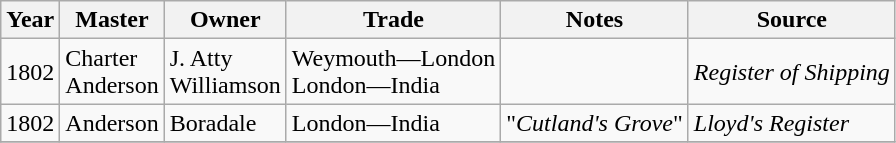<table class="sortable wikitable">
<tr>
<th>Year</th>
<th>Master</th>
<th>Owner</th>
<th>Trade</th>
<th>Notes</th>
<th>Source</th>
</tr>
<tr>
<td>1802</td>
<td>Charter<br>Anderson</td>
<td>J. Atty<br>Williamson</td>
<td>Weymouth—London<br>London—India</td>
<td></td>
<td><em>Register of Shipping</em></td>
</tr>
<tr>
<td>1802</td>
<td>Anderson</td>
<td>Boradale</td>
<td>London—India</td>
<td>"<em>Cutland's Grove</em>"</td>
<td><em>Lloyd's Register</em></td>
</tr>
<tr>
</tr>
</table>
